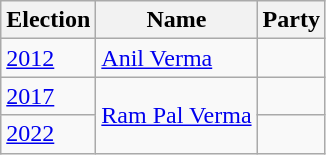<table class="wikitable sortable">
<tr>
<th>Election</th>
<th>Name</th>
<th colspan=2>Party</th>
</tr>
<tr>
<td><a href='#'>2012</a></td>
<td><a href='#'>Anil Verma</a></td>
<td></td>
</tr>
<tr>
<td><a href='#'>2017</a></td>
<td rowspan=2><a href='#'>Ram Pal Verma</a></td>
<td></td>
</tr>
<tr>
<td><a href='#'>2022</a></td>
</tr>
</table>
